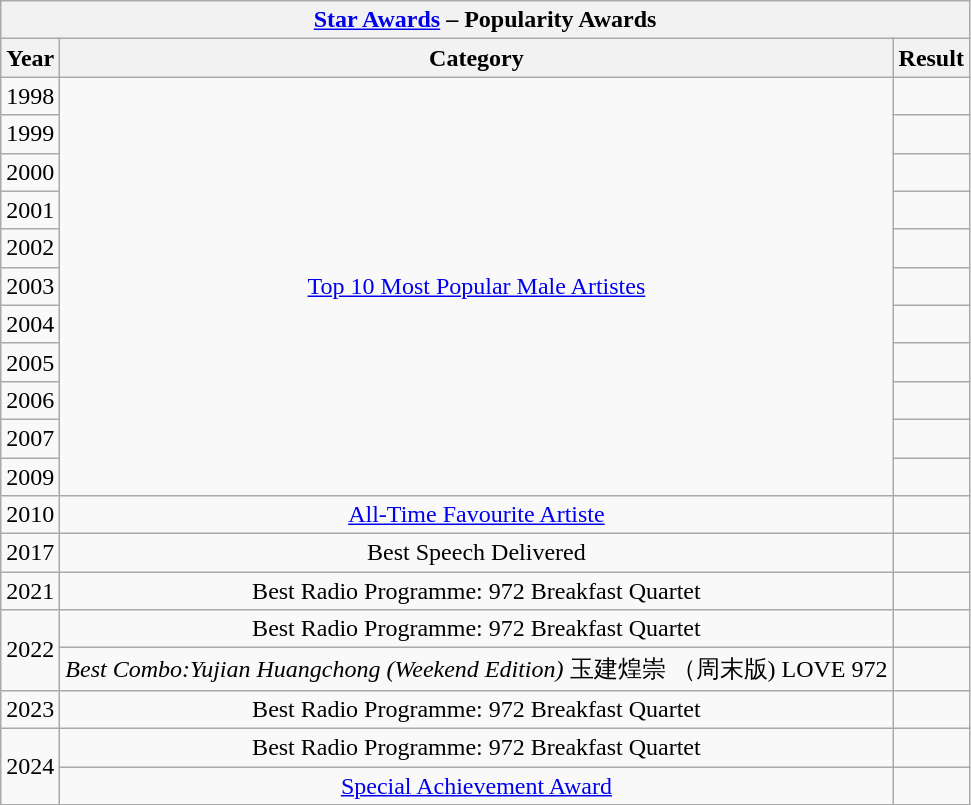<table class="wikitable sortable" style="text-align: center;">
<tr>
<th colspan="4" align="center"><a href='#'>Star Awards</a> – Popularity Awards</th>
</tr>
<tr>
<th>Year</th>
<th>Category</th>
<th>Result</th>
</tr>
<tr>
<td>1998</td>
<td rowspan="11"><a href='#'>Top 10 Most Popular Male Artistes</a></td>
<td></td>
</tr>
<tr>
<td>1999</td>
<td></td>
</tr>
<tr>
<td>2000</td>
<td></td>
</tr>
<tr>
<td>2001</td>
<td></td>
</tr>
<tr>
<td>2002</td>
<td></td>
</tr>
<tr>
<td>2003</td>
<td></td>
</tr>
<tr>
<td>2004</td>
<td></td>
</tr>
<tr>
<td>2005</td>
<td></td>
</tr>
<tr>
<td>2006</td>
<td></td>
</tr>
<tr>
<td>2007</td>
<td></td>
</tr>
<tr>
<td>2009</td>
<td></td>
</tr>
<tr>
<td>2010</td>
<td><a href='#'>All-Time Favourite Artiste</a></td>
<td></td>
</tr>
<tr>
<td>2017</td>
<td>Best Speech Delivered</td>
<td></td>
</tr>
<tr>
<td>2021</td>
<td>Best Radio Programme: 972 Breakfast Quartet</td>
<td></td>
</tr>
<tr>
<td rowspan="2">2022</td>
<td>Best Radio Programme: 972 Breakfast Quartet</td>
<td></td>
</tr>
<tr>
<td><em>Best Combo:Yujian Huangchong (Weekend Edition)</em> 玉建煌崇 （周末版) LOVE 972</td>
<td></td>
</tr>
<tr>
<td>2023</td>
<td>Best Radio Programme: 972 Breakfast Quartet</td>
<td></td>
</tr>
<tr>
<td rowspan="2">2024</td>
<td>Best Radio Programme: 972 Breakfast Quartet</td>
<td></td>
</tr>
<tr>
<td><a href='#'>Special Achievement Award</a></td>
<td></td>
</tr>
</table>
